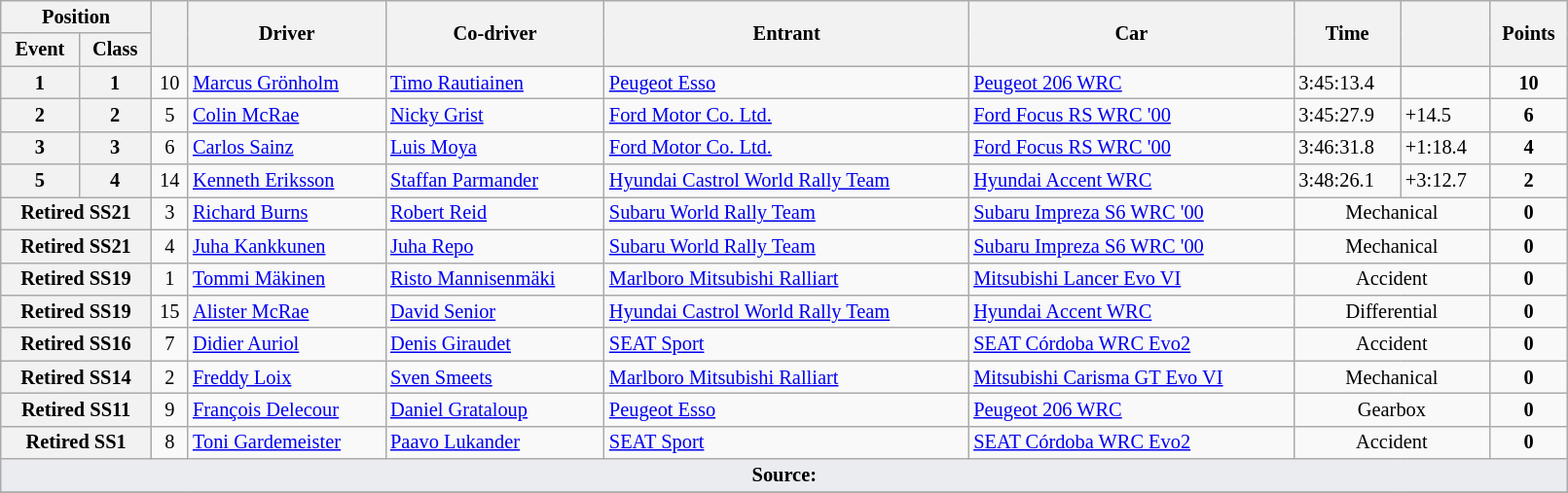<table class="wikitable" width=85% style="font-size: 85%;">
<tr>
<th colspan="2">Position</th>
<th rowspan="2"></th>
<th rowspan="2">Driver</th>
<th rowspan="2">Co-driver</th>
<th rowspan="2">Entrant</th>
<th rowspan="2">Car</th>
<th rowspan="2">Time</th>
<th rowspan="2"></th>
<th rowspan="2">Points</th>
</tr>
<tr>
<th>Event</th>
<th>Class</th>
</tr>
<tr>
<th>1</th>
<th>1</th>
<td align="center">10</td>
<td> <a href='#'>Marcus Grönholm</a></td>
<td> <a href='#'>Timo Rautiainen</a></td>
<td> <a href='#'>Peugeot Esso</a></td>
<td><a href='#'>Peugeot 206 WRC</a></td>
<td>3:45:13.4</td>
<td></td>
<td align="center"><strong>10</strong></td>
</tr>
<tr>
<th>2</th>
<th>2</th>
<td align="center">5</td>
<td> <a href='#'>Colin McRae</a></td>
<td> <a href='#'>Nicky Grist</a></td>
<td> <a href='#'>Ford Motor Co. Ltd.</a></td>
<td><a href='#'>Ford Focus RS WRC '00</a></td>
<td>3:45:27.9</td>
<td>+14.5</td>
<td align="center"><strong>6</strong></td>
</tr>
<tr>
<th>3</th>
<th>3</th>
<td align="center">6</td>
<td> <a href='#'>Carlos Sainz</a></td>
<td> <a href='#'>Luis Moya</a></td>
<td> <a href='#'>Ford Motor Co. Ltd.</a></td>
<td><a href='#'>Ford Focus RS WRC '00</a></td>
<td>3:46:31.8</td>
<td>+1:18.4</td>
<td align="center"><strong>4</strong></td>
</tr>
<tr>
<th>5</th>
<th>4</th>
<td align="center">14</td>
<td> <a href='#'>Kenneth Eriksson</a></td>
<td> <a href='#'>Staffan Parmander</a></td>
<td> <a href='#'>Hyundai Castrol World Rally Team</a></td>
<td><a href='#'>Hyundai Accent WRC</a></td>
<td>3:48:26.1</td>
<td>+3:12.7</td>
<td align="center"><strong>2</strong></td>
</tr>
<tr>
<th colspan="2">Retired SS21</th>
<td align="center">3</td>
<td> <a href='#'>Richard Burns</a></td>
<td> <a href='#'>Robert Reid</a></td>
<td> <a href='#'>Subaru World Rally Team</a></td>
<td><a href='#'>Subaru Impreza S6 WRC '00</a></td>
<td align="center" colspan="2">Mechanical</td>
<td align="center"><strong>0</strong></td>
</tr>
<tr>
<th colspan="2">Retired SS21</th>
<td align="center">4</td>
<td> <a href='#'>Juha Kankkunen</a></td>
<td> <a href='#'>Juha Repo</a></td>
<td> <a href='#'>Subaru World Rally Team</a></td>
<td><a href='#'>Subaru Impreza S6 WRC '00</a></td>
<td align="center" colspan="2">Mechanical</td>
<td align="center"><strong>0</strong></td>
</tr>
<tr>
<th colspan="2">Retired SS19</th>
<td align="center">1</td>
<td> <a href='#'>Tommi Mäkinen</a></td>
<td> <a href='#'>Risto Mannisenmäki</a></td>
<td> <a href='#'>Marlboro Mitsubishi Ralliart</a></td>
<td><a href='#'>Mitsubishi Lancer Evo VI</a></td>
<td align="center" colspan="2">Accident</td>
<td align="center"><strong>0</strong></td>
</tr>
<tr>
<th colspan="2">Retired SS19</th>
<td align="center">15</td>
<td> <a href='#'>Alister McRae</a></td>
<td> <a href='#'>David Senior</a></td>
<td> <a href='#'>Hyundai Castrol World Rally Team</a></td>
<td><a href='#'>Hyundai Accent WRC</a></td>
<td align="center" colspan="2">Differential</td>
<td align="center"><strong>0</strong></td>
</tr>
<tr>
<th colspan="2">Retired SS16</th>
<td align="center">7</td>
<td> <a href='#'>Didier Auriol</a></td>
<td> <a href='#'>Denis Giraudet</a></td>
<td> <a href='#'>SEAT Sport</a></td>
<td><a href='#'>SEAT Córdoba WRC Evo2</a></td>
<td align="center" colspan="2">Accident</td>
<td align="center"><strong>0</strong></td>
</tr>
<tr>
<th colspan="2">Retired SS14</th>
<td align="center">2</td>
<td> <a href='#'>Freddy Loix</a></td>
<td> <a href='#'>Sven Smeets</a></td>
<td> <a href='#'>Marlboro Mitsubishi Ralliart</a></td>
<td><a href='#'>Mitsubishi Carisma GT Evo VI</a></td>
<td align="center" colspan="2">Mechanical</td>
<td align="center"><strong>0</strong></td>
</tr>
<tr>
<th colspan="2">Retired SS11</th>
<td align="center">9</td>
<td> <a href='#'>François Delecour</a></td>
<td> <a href='#'>Daniel Grataloup</a></td>
<td> <a href='#'>Peugeot Esso</a></td>
<td><a href='#'>Peugeot 206 WRC</a></td>
<td align="center" colspan="2">Gearbox</td>
<td align="center"><strong>0</strong></td>
</tr>
<tr>
<th colspan="2">Retired SS1</th>
<td align="center">8</td>
<td> <a href='#'>Toni Gardemeister</a></td>
<td> <a href='#'>Paavo Lukander</a></td>
<td> <a href='#'>SEAT Sport</a></td>
<td><a href='#'>SEAT Córdoba WRC Evo2</a></td>
<td align="center" colspan="2">Accident</td>
<td align="center"><strong>0</strong></td>
</tr>
<tr>
<td style="background-color:#EAECF0; text-align:center" colspan="10"><strong>Source:</strong></td>
</tr>
<tr>
</tr>
</table>
